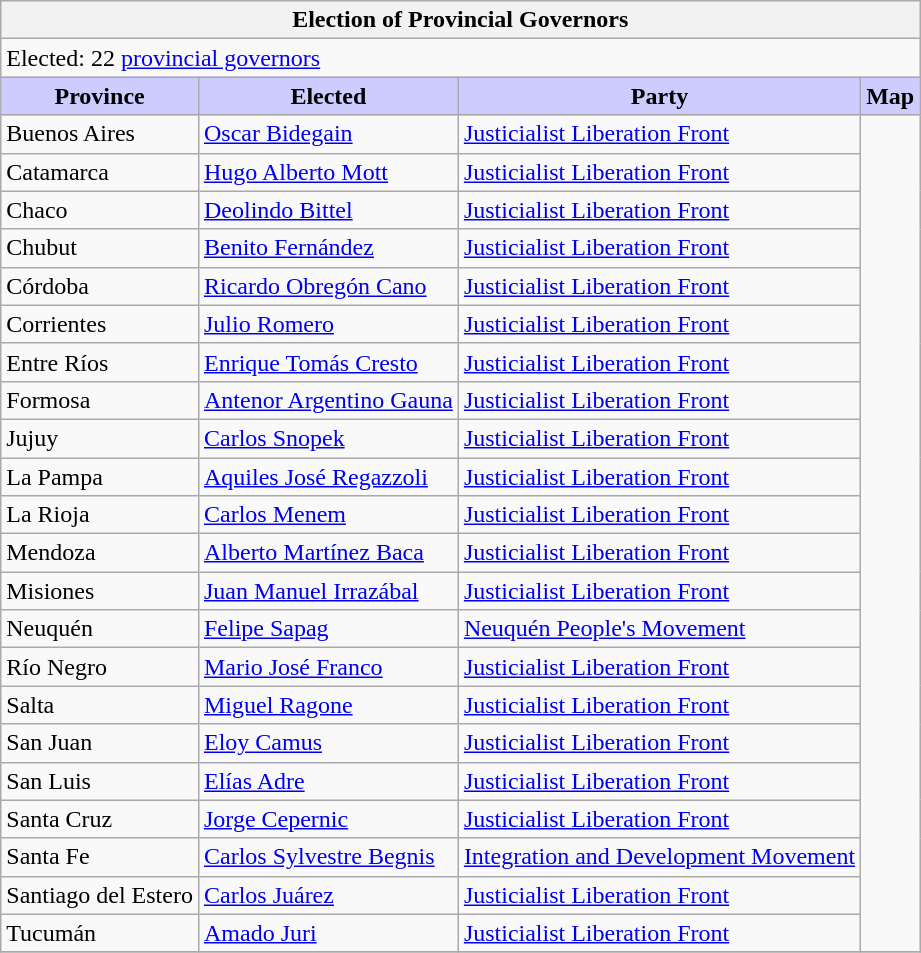<table class="wikitable">
<tr>
<th colspan="4">Election of Provincial Governors</th>
</tr>
<tr>
<td colspan="4">Elected: 22 <a href='#'>provincial governors</a></td>
</tr>
<tr>
<th style="background: #ccf">Province</th>
<th style="background: #ccf">Elected</th>
<th style="background: #ccf">Party</th>
<th style="background: #ccf">Map</th>
</tr>
<tr>
<td>Buenos Aires</td>
<td><a href='#'>Oscar Bidegain</a></td>
<td><a href='#'>Justicialist Liberation Front</a></td>
<td rowspan=22></td>
</tr>
<tr>
<td>Catamarca</td>
<td><a href='#'>Hugo Alberto Mott</a></td>
<td><a href='#'>Justicialist Liberation Front</a></td>
</tr>
<tr>
<td>Chaco</td>
<td><a href='#'>Deolindo Bittel</a></td>
<td><a href='#'>Justicialist Liberation Front</a></td>
</tr>
<tr>
<td>Chubut</td>
<td><a href='#'>Benito Fernández</a></td>
<td><a href='#'>Justicialist Liberation Front</a></td>
</tr>
<tr>
<td>Córdoba</td>
<td><a href='#'>Ricardo Obregón Cano</a></td>
<td><a href='#'>Justicialist Liberation Front</a></td>
</tr>
<tr>
<td>Corrientes</td>
<td><a href='#'>Julio Romero</a></td>
<td><a href='#'>Justicialist Liberation Front</a></td>
</tr>
<tr>
<td>Entre Ríos</td>
<td><a href='#'>Enrique Tomás Cresto</a></td>
<td><a href='#'>Justicialist Liberation Front</a></td>
</tr>
<tr>
<td>Formosa</td>
<td><a href='#'>Antenor Argentino Gauna</a></td>
<td><a href='#'>Justicialist Liberation Front</a></td>
</tr>
<tr>
<td>Jujuy</td>
<td><a href='#'>Carlos Snopek</a></td>
<td><a href='#'>Justicialist Liberation Front</a></td>
</tr>
<tr>
<td>La Pampa</td>
<td><a href='#'>Aquiles José Regazzoli</a></td>
<td><a href='#'>Justicialist Liberation Front</a></td>
</tr>
<tr>
<td>La Rioja</td>
<td><a href='#'>Carlos Menem</a></td>
<td><a href='#'>Justicialist Liberation Front</a></td>
</tr>
<tr>
<td>Mendoza</td>
<td><a href='#'>Alberto Martínez Baca</a></td>
<td><a href='#'>Justicialist Liberation Front</a></td>
</tr>
<tr>
<td>Misiones</td>
<td><a href='#'>Juan Manuel Irrazábal</a></td>
<td><a href='#'>Justicialist Liberation Front</a></td>
</tr>
<tr>
<td>Neuquén</td>
<td><a href='#'>Felipe Sapag</a></td>
<td><a href='#'>Neuquén People's Movement</a></td>
</tr>
<tr>
<td>Río Negro</td>
<td><a href='#'>Mario José Franco</a></td>
<td><a href='#'>Justicialist Liberation Front</a></td>
</tr>
<tr>
<td>Salta</td>
<td><a href='#'>Miguel Ragone</a></td>
<td><a href='#'>Justicialist Liberation Front</a></td>
</tr>
<tr>
<td>San Juan</td>
<td><a href='#'>Eloy Camus</a></td>
<td><a href='#'>Justicialist Liberation Front</a></td>
</tr>
<tr>
<td>San Luis</td>
<td><a href='#'>Elías Adre</a></td>
<td><a href='#'>Justicialist Liberation Front</a></td>
</tr>
<tr>
<td>Santa Cruz</td>
<td><a href='#'>Jorge Cepernic</a></td>
<td><a href='#'>Justicialist Liberation Front</a></td>
</tr>
<tr>
<td>Santa Fe</td>
<td><a href='#'>Carlos Sylvestre Begnis</a></td>
<td><a href='#'>Integration and Development Movement</a></td>
</tr>
<tr>
<td>Santiago del Estero</td>
<td><a href='#'>Carlos Juárez</a></td>
<td><a href='#'>Justicialist Liberation Front</a></td>
</tr>
<tr>
<td>Tucumán</td>
<td><a href='#'>Amado Juri</a></td>
<td><a href='#'>Justicialist Liberation Front</a></td>
</tr>
<tr>
</tr>
</table>
